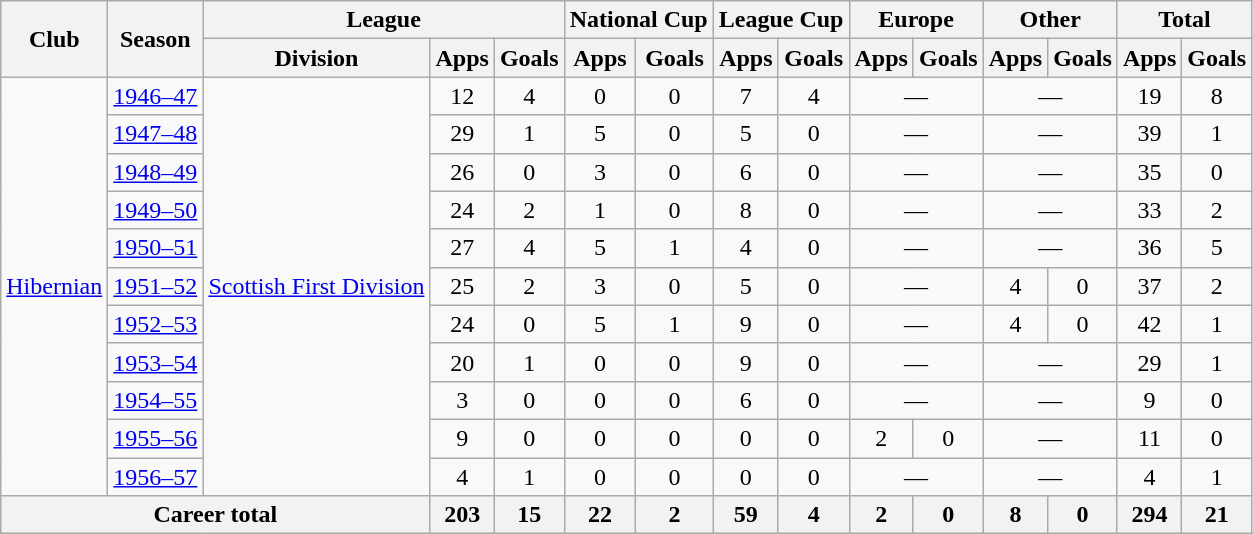<table class="wikitable" style="text-align: center;">
<tr>
<th rowspan="2">Club</th>
<th rowspan="2">Season</th>
<th colspan="3">League</th>
<th colspan="2">National Cup</th>
<th colspan="2">League Cup</th>
<th colspan="2">Europe</th>
<th colspan="2">Other</th>
<th colspan="2">Total</th>
</tr>
<tr>
<th>Division</th>
<th>Apps</th>
<th>Goals</th>
<th>Apps</th>
<th>Goals</th>
<th>Apps</th>
<th>Goals</th>
<th>Apps</th>
<th>Goals</th>
<th>Apps</th>
<th>Goals</th>
<th>Apps</th>
<th>Goals</th>
</tr>
<tr>
<td rowspan="11"><a href='#'>Hibernian</a></td>
<td><a href='#'>1946–47</a></td>
<td rowspan="11"><a href='#'>Scottish First Division</a></td>
<td>12</td>
<td>4</td>
<td>0</td>
<td>0</td>
<td>7</td>
<td>4</td>
<td colspan="2">—</td>
<td colspan="2">—</td>
<td>19</td>
<td>8</td>
</tr>
<tr>
<td><a href='#'>1947–48</a></td>
<td>29</td>
<td>1</td>
<td>5</td>
<td>0</td>
<td>5</td>
<td>0</td>
<td colspan="2">—</td>
<td colspan="2">—</td>
<td>39</td>
<td>1</td>
</tr>
<tr>
<td><a href='#'>1948–49</a></td>
<td>26</td>
<td>0</td>
<td>3</td>
<td>0</td>
<td>6</td>
<td>0</td>
<td colspan="2">—</td>
<td colspan="2">—</td>
<td>35</td>
<td>0</td>
</tr>
<tr>
<td><a href='#'>1949–50</a></td>
<td>24</td>
<td>2</td>
<td>1</td>
<td>0</td>
<td>8</td>
<td>0</td>
<td colspan="2">—</td>
<td colspan="2">—</td>
<td>33</td>
<td>2</td>
</tr>
<tr>
<td><a href='#'>1950–51</a></td>
<td>27</td>
<td>4</td>
<td>5</td>
<td>1</td>
<td>4</td>
<td>0</td>
<td colspan="2">—</td>
<td colspan="2">—</td>
<td>36</td>
<td>5</td>
</tr>
<tr>
<td><a href='#'>1951–52</a></td>
<td>25</td>
<td>2</td>
<td>3</td>
<td>0</td>
<td>5</td>
<td>0</td>
<td colspan="2">—</td>
<td>4</td>
<td>0</td>
<td>37</td>
<td>2</td>
</tr>
<tr>
<td><a href='#'>1952–53</a></td>
<td>24</td>
<td>0</td>
<td>5</td>
<td>1</td>
<td>9</td>
<td>0</td>
<td colspan="2">—</td>
<td>4</td>
<td>0</td>
<td>42</td>
<td>1</td>
</tr>
<tr>
<td><a href='#'>1953–54</a></td>
<td>20</td>
<td>1</td>
<td>0</td>
<td>0</td>
<td>9</td>
<td>0</td>
<td colspan="2">—</td>
<td colspan="2">—</td>
<td>29</td>
<td>1</td>
</tr>
<tr>
<td><a href='#'>1954–55</a></td>
<td>3</td>
<td>0</td>
<td>0</td>
<td>0</td>
<td>6</td>
<td>0</td>
<td colspan="2">—</td>
<td colspan="2">—</td>
<td>9</td>
<td>0</td>
</tr>
<tr>
<td><a href='#'>1955–56</a></td>
<td>9</td>
<td>0</td>
<td>0</td>
<td>0</td>
<td>0</td>
<td>0</td>
<td>2</td>
<td>0</td>
<td colspan="2">—</td>
<td>11</td>
<td>0</td>
</tr>
<tr>
<td><a href='#'>1956–57</a></td>
<td>4</td>
<td>1</td>
<td>0</td>
<td>0</td>
<td>0</td>
<td>0</td>
<td colspan="2">—</td>
<td colspan="2">—</td>
<td>4</td>
<td>1</td>
</tr>
<tr>
<th colspan="3">Career total</th>
<th>203</th>
<th>15</th>
<th>22</th>
<th>2</th>
<th>59</th>
<th>4</th>
<th>2</th>
<th>0</th>
<th>8</th>
<th>0</th>
<th>294</th>
<th>21</th>
</tr>
</table>
